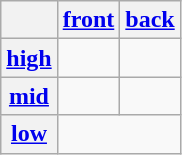<table class="wikitable" style="text-align:center">
<tr>
<th></th>
<th><a href='#'>front</a></th>
<th><a href='#'>back</a></th>
</tr>
<tr>
<th><a href='#'>high</a></th>
<td> </td>
<td> </td>
</tr>
<tr>
<th><a href='#'>mid</a></th>
<td></td>
<td></td>
</tr>
<tr>
<th><a href='#'>low</a></th>
<td colspan="2"> </td>
</tr>
</table>
